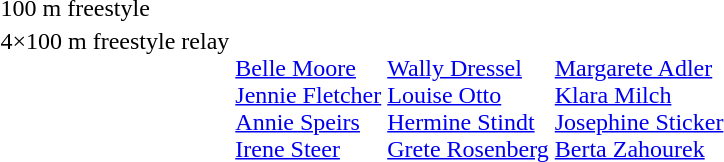<table>
<tr>
<td>100 m freestyle<br></td>
<td></td>
<td></td>
<td></td>
</tr>
<tr valign="top">
<td>4×100 m freestyle relay<br></td>
<td><br><a href='#'>Belle Moore</a><br><a href='#'>Jennie Fletcher</a><br><a href='#'>Annie Speirs</a><br><a href='#'>Irene Steer</a></td>
<td><br><a href='#'>Wally Dressel</a><br><a href='#'>Louise Otto</a><br><a href='#'>Hermine Stindt</a><br><a href='#'>Grete Rosenberg</a></td>
<td><br><a href='#'>Margarete Adler</a><br><a href='#'>Klara Milch</a><br><a href='#'>Josephine Sticker</a><br><a href='#'>Berta Zahourek</a></td>
</tr>
</table>
